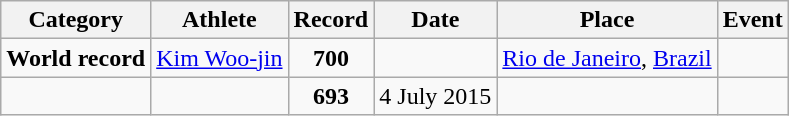<table class="wikitable" style="text-align:center">
<tr>
<th>Category</th>
<th>Athlete</th>
<th>Record</th>
<th>Date</th>
<th>Place</th>
<th>Event</th>
</tr>
<tr>
<td><strong>World record</strong></td>
<td align="left"> <a href='#'>Kim Woo-jin</a></td>
<td><strong>700</strong></td>
<td></td>
<td><a href='#'>Rio de Janeiro</a>, <a href='#'>Brazil</a></td>
<td></td>
</tr>
<tr>
<td><strong></strong></td>
<td align="left"></td>
<td><strong>693</strong></td>
<td>4 July 2015</td>
<td></td>
<td></td>
</tr>
</table>
